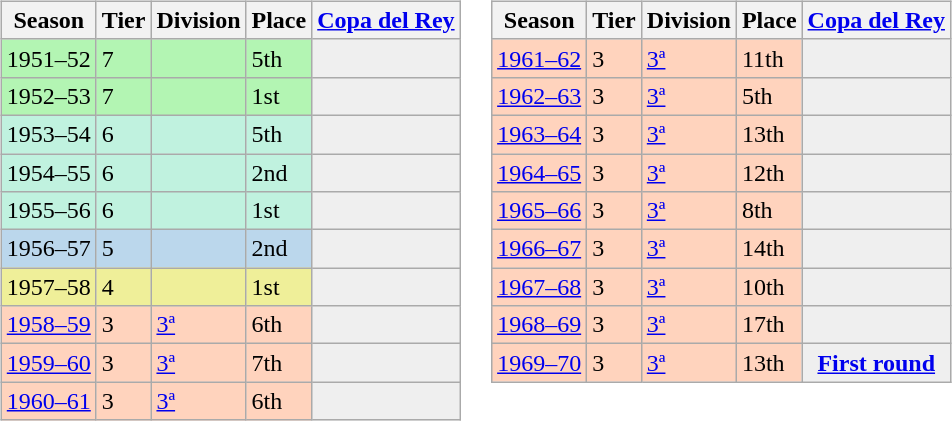<table>
<tr>
<td valign="top" width=0%><br><table class="wikitable">
<tr style="background:#f0f6fa;">
<th>Season</th>
<th>Tier</th>
<th>Division</th>
<th>Place</th>
<th><a href='#'>Copa del Rey</a></th>
</tr>
<tr>
<td style="background:#B3F5B3;">1951–52</td>
<td style="background:#B3F5B3;">7</td>
<td style="background:#B3F5B3;"></td>
<td style="background:#B3F5B3;">5th</td>
<th style="background:#efefef;"></th>
</tr>
<tr>
<td style="background:#B3F5B3;">1952–53</td>
<td style="background:#B3F5B3;">7</td>
<td style="background:#B3F5B3;"></td>
<td style="background:#B3F5B3;">1st</td>
<th style="background:#efefef;"></th>
</tr>
<tr>
<td style="background:#C0F2DF;">1953–54</td>
<td style="background:#C0F2DF;">6</td>
<td style="background:#C0F2DF;"></td>
<td style="background:#C0F2DF;">5th</td>
<th style="background:#efefef;"></th>
</tr>
<tr>
<td style="background:#C0F2DF;">1954–55</td>
<td style="background:#C0F2DF;">6</td>
<td style="background:#C0F2DF;"></td>
<td style="background:#C0F2DF;">2nd</td>
<th style="background:#efefef;"></th>
</tr>
<tr>
<td style="background:#C0F2DF;">1955–56</td>
<td style="background:#C0F2DF;">6</td>
<td style="background:#C0F2DF;"></td>
<td style="background:#C0F2DF;">1st</td>
<th style="background:#efefef;"></th>
</tr>
<tr>
<td style="background:#BBD7EC;">1956–57</td>
<td style="background:#BBD7EC;">5</td>
<td style="background:#BBD7EC;"></td>
<td style="background:#BBD7EC;">2nd</td>
<th style="background:#efefef;"></th>
</tr>
<tr>
<td style="background:#EFEF99;">1957–58</td>
<td style="background:#EFEF99;">4</td>
<td style="background:#EFEF99;"></td>
<td style="background:#EFEF99;">1st</td>
<td style="background:#efefef;"></td>
</tr>
<tr>
<td style="background:#FFD3BD;"><a href='#'>1958–59</a></td>
<td style="background:#FFD3BD;">3</td>
<td style="background:#FFD3BD;"><a href='#'>3ª</a></td>
<td style="background:#FFD3BD;">6th</td>
<th style="background:#efefef;"></th>
</tr>
<tr>
<td style="background:#FFD3BD;"><a href='#'>1959–60</a></td>
<td style="background:#FFD3BD;">3</td>
<td style="background:#FFD3BD;"><a href='#'>3ª</a></td>
<td style="background:#FFD3BD;">7th</td>
<th style="background:#efefef;"></th>
</tr>
<tr>
<td style="background:#FFD3BD;"><a href='#'>1960–61</a></td>
<td style="background:#FFD3BD;">3</td>
<td style="background:#FFD3BD;"><a href='#'>3ª</a></td>
<td style="background:#FFD3BD;">6th</td>
<th style="background:#efefef;"></th>
</tr>
</table>
</td>
<td valign="top" width=0%><br><table class="wikitable">
<tr style="background:#f0f6fa;">
<th>Season</th>
<th>Tier</th>
<th>Division</th>
<th>Place</th>
<th><a href='#'>Copa del Rey</a></th>
</tr>
<tr>
<td style="background:#FFD3BD;"><a href='#'>1961–62</a></td>
<td style="background:#FFD3BD;">3</td>
<td style="background:#FFD3BD;"><a href='#'>3ª</a></td>
<td style="background:#FFD3BD;">11th</td>
<th style="background:#efefef;"></th>
</tr>
<tr>
<td style="background:#FFD3BD;"><a href='#'>1962–63</a></td>
<td style="background:#FFD3BD;">3</td>
<td style="background:#FFD3BD;"><a href='#'>3ª</a></td>
<td style="background:#FFD3BD;">5th</td>
<th style="background:#efefef;"></th>
</tr>
<tr>
<td style="background:#FFD3BD;"><a href='#'>1963–64</a></td>
<td style="background:#FFD3BD;">3</td>
<td style="background:#FFD3BD;"><a href='#'>3ª</a></td>
<td style="background:#FFD3BD;">13th</td>
<th style="background:#efefef;"></th>
</tr>
<tr>
<td style="background:#FFD3BD;"><a href='#'>1964–65</a></td>
<td style="background:#FFD3BD;">3</td>
<td style="background:#FFD3BD;"><a href='#'>3ª</a></td>
<td style="background:#FFD3BD;">12th</td>
<th style="background:#efefef;"></th>
</tr>
<tr>
<td style="background:#FFD3BD;"><a href='#'>1965–66</a></td>
<td style="background:#FFD3BD;">3</td>
<td style="background:#FFD3BD;"><a href='#'>3ª</a></td>
<td style="background:#FFD3BD;">8th</td>
<th style="background:#efefef;"></th>
</tr>
<tr>
<td style="background:#FFD3BD;"><a href='#'>1966–67</a></td>
<td style="background:#FFD3BD;">3</td>
<td style="background:#FFD3BD;"><a href='#'>3ª</a></td>
<td style="background:#FFD3BD;">14th</td>
<th style="background:#efefef;"></th>
</tr>
<tr>
<td style="background:#FFD3BD;"><a href='#'>1967–68</a></td>
<td style="background:#FFD3BD;">3</td>
<td style="background:#FFD3BD;"><a href='#'>3ª</a></td>
<td style="background:#FFD3BD;">10th</td>
<th style="background:#efefef;"></th>
</tr>
<tr>
<td style="background:#FFD3BD;"><a href='#'>1968–69</a></td>
<td style="background:#FFD3BD;">3</td>
<td style="background:#FFD3BD;"><a href='#'>3ª</a></td>
<td style="background:#FFD3BD;">17th</td>
<th style="background:#efefef;"></th>
</tr>
<tr>
<td style="background:#FFD3BD;"><a href='#'>1969–70</a></td>
<td style="background:#FFD3BD;">3</td>
<td style="background:#FFD3BD;"><a href='#'>3ª</a></td>
<td style="background:#FFD3BD;">13th</td>
<th style="background:#efefef;"><a href='#'>First round</a></th>
</tr>
</table>
</td>
</tr>
</table>
